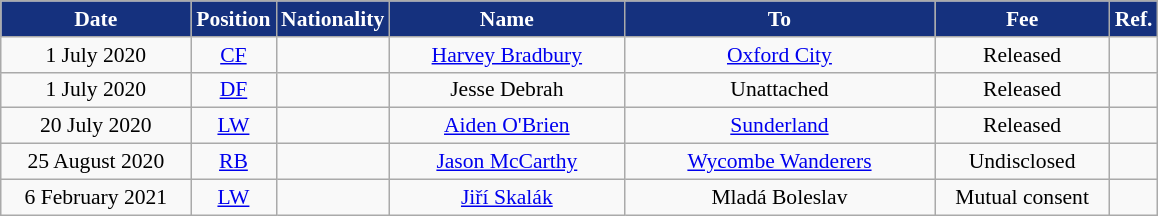<table class="wikitable"  style="text-align:center; font-size:90%; ">
<tr>
<th style="background:#15317E; color:#FFFFFF; width:120px;">Date</th>
<th style="background:#15317E; color:#FFFFFF; width:50px;">Position</th>
<th style="background:#15317E; color:#FFFFFF; width:50px;">Nationality</th>
<th style="background:#15317E; color:#FFFFFF; width:150px;">Name</th>
<th style="background:#15317E; color:#FFFFFF; width:200px;">To</th>
<th style="background:#15317E; color:#FFFFFF; width:110px;">Fee</th>
<th style="background:#15317E; color:#FFFFFF; width:25px;">Ref.</th>
</tr>
<tr>
<td>1 July 2020</td>
<td><a href='#'>CF</a></td>
<td></td>
<td><a href='#'>Harvey Bradbury</a></td>
<td> <a href='#'>Oxford City</a></td>
<td>Released</td>
<td></td>
</tr>
<tr>
<td>1 July 2020</td>
<td><a href='#'>DF</a></td>
<td></td>
<td>Jesse Debrah</td>
<td> Unattached</td>
<td>Released</td>
<td></td>
</tr>
<tr>
<td>20 July 2020</td>
<td><a href='#'>LW</a></td>
<td></td>
<td><a href='#'>Aiden O'Brien</a></td>
<td> <a href='#'>Sunderland</a></td>
<td>Released</td>
<td></td>
</tr>
<tr>
<td>25 August 2020</td>
<td><a href='#'>RB</a></td>
<td></td>
<td><a href='#'>Jason McCarthy</a></td>
<td> <a href='#'>Wycombe Wanderers</a></td>
<td>Undisclosed</td>
<td></td>
</tr>
<tr>
<td>6 February 2021</td>
<td><a href='#'>LW</a></td>
<td></td>
<td><a href='#'>Jiří Skalák</a></td>
<td> Mladá Boleslav</td>
<td>Mutual consent</td>
<td></td>
</tr>
</table>
